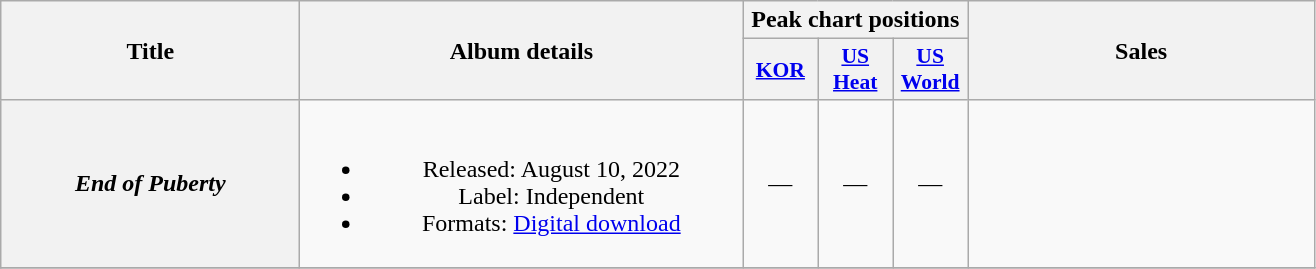<table class="wikitable plainrowheaders" style="text-align:center;">
<tr>
<th rowspan="2" style="width:12em;">Title</th>
<th rowspan="2" style="width:18em;">Album details</th>
<th colspan="3">Peak chart positions</th>
<th rowspan="2" style="width:14em;">Sales</th>
</tr>
<tr>
<th scope="col" style="width:3em;font-size:90%;"><a href='#'>KOR</a><br></th>
<th scope="col" style="width:3em;font-size:90%;"><a href='#'>US Heat</a><br></th>
<th scope="col" style="width:3em;font-size:90%;"><a href='#'>US World</a></th>
</tr>
<tr>
<th scope="row"><em>End of Puberty</em></th>
<td><br><ul><li>Released: August 10, 2022</li><li>Label: Independent</li><li>Formats: <a href='#'>Digital download</a></li></ul></td>
<td>—</td>
<td>—</td>
<td>—</td>
<td></td>
</tr>
<tr>
</tr>
</table>
